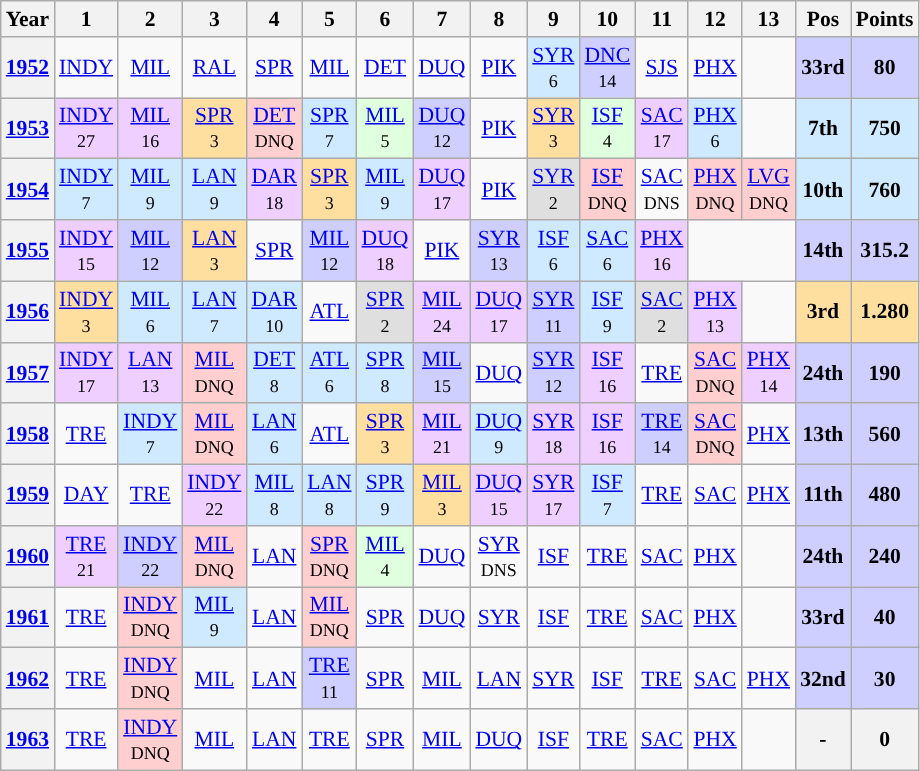<table class="wikitable" style="text-align:center; font-size:90%">
<tr>
<th>Year</th>
<th>1</th>
<th>2</th>
<th>3</th>
<th>4</th>
<th>5</th>
<th>6</th>
<th>7</th>
<th>8</th>
<th>9</th>
<th>10</th>
<th>11</th>
<th>12</th>
<th>13</th>
<th>Pos</th>
<th>Points</th>
</tr>
<tr>
<th rowspan=1><a href='#'>1952</a></th>
<td><a href='#'>INDY</a></td>
<td><a href='#'>MIL</a></td>
<td><a href='#'>RAL</a></td>
<td><a href='#'>SPR</a></td>
<td><a href='#'>MIL</a></td>
<td><a href='#'>DET</a></td>
<td><a href='#'>DUQ</a></td>
<td><a href='#'>PIK</a></td>
<td style="background:#CFEAFF;"><a href='#'>SYR</a><br><small>6</small></td>
<td style="background:#CFCFFF;"><a href='#'>DNC</a><br><small>14</small></td>
<td><a href='#'>SJS</a></td>
<td><a href='#'>PHX</a></td>
<td colspan=1></td>
<th style="background:#CFCFFF;">33rd</th>
<th style="background:#CFCFFF;">80</th>
</tr>
<tr>
<th rowspan=1><a href='#'>1953</a></th>
<td style="background:#EFCFFF;"><a href='#'>INDY</a><br><small>27</small></td>
<td style="background:#EFCFFF;"><a href='#'>MIL</a><br><small>16</small></td>
<td style="background:#FFDF9F;"><a href='#'>SPR</a><br><small>3</small></td>
<td style="background:#FFCFCF;"><a href='#'>DET</a><br><small>DNQ</small></td>
<td style="background:#CFEAFF;"><a href='#'>SPR</a><br><small>7</small></td>
<td style="background:#DFFFDF;"><a href='#'>MIL</a><br><small>5</small></td>
<td style="background:#CFCFFF;"><a href='#'>DUQ</a><br><small>12</small></td>
<td><a href='#'>PIK</a></td>
<td style="background:#FFDF9F;"><a href='#'>SYR</a><br><small>3</small></td>
<td style="background:#DFFFDF;"><a href='#'>ISF</a><br><small>4</small></td>
<td style="background:#EFCFFF;"><a href='#'>SAC</a><br><small>17</small></td>
<td style="background:#CFEAFF;"><a href='#'>PHX</a><br><small>6</small></td>
<td colspan=1></td>
<th style="background:#CFEAFF;">7th</th>
<th style="background:#CFEAFF;">750</th>
</tr>
<tr>
<th rowspan=1><a href='#'>1954</a></th>
<td style="background:#CFEAFF;"><a href='#'>INDY</a><br><small>7</small></td>
<td style="background:#CFEAFF;"><a href='#'>MIL</a><br><small>9</small></td>
<td style="background:#CFEAFF;"><a href='#'>LAN</a><br><small>9</small></td>
<td style="background:#EFCFFF;"><a href='#'>DAR</a><br><small>18</small></td>
<td style="background:#FFDF9F;"><a href='#'>SPR</a><br><small>3</small></td>
<td style="background:#CFEAFF;"><a href='#'>MIL</a><br><small>9</small></td>
<td style="background:#EFCFFF;"><a href='#'>DUQ</a><br><small>17</small></td>
<td><a href='#'>PIK</a></td>
<td style="background:#DFDFDF;"><a href='#'>SYR</a><br><small>2</small></td>
<td style="background:#FFCFCF;"><a href='#'>ISF</a><br><small>DNQ</small></td>
<td><a href='#'>SAC</a><br><small>DNS</small></td>
<td style="background:#FFCFCF;"><a href='#'>PHX</a><br><small>DNQ</small></td>
<td style="background:#FFCFCF;"><a href='#'>LVG</a><br><small>DNQ</small></td>
<th style="background:#CFEAFF;">10th</th>
<th style="background:#CFEAFF;">760</th>
</tr>
<tr>
<th rowspan=1><a href='#'>1955</a></th>
<td style="background:#EFCFFF;"><a href='#'>INDY</a><br><small>15</small></td>
<td style="background:#CFCFFF;"><a href='#'>MIL</a><br><small>12</small></td>
<td style="background:#FFDF9F;"><a href='#'>LAN</a><br><small>3</small></td>
<td><a href='#'>SPR</a></td>
<td style="background:#CFCFFF;"><a href='#'>MIL</a><br><small>12</small></td>
<td style="background:#EFCFFF;"><a href='#'>DUQ</a><br><small>18</small></td>
<td><a href='#'>PIK</a></td>
<td style="background:#CFCFFF;"><a href='#'>SYR</a><br><small>13</small></td>
<td style="background:#CFEAFF;"><a href='#'>ISF</a><br><small>6</small></td>
<td style="background:#CFEAFF;"><a href='#'>SAC</a><br><small>6</small></td>
<td style="background:#EFCFFF;"><a href='#'>PHX</a><br><small>16</small></td>
<td colspan=2></td>
<th style="background:#CFCFFF;">14th</th>
<th style="background:#CFCFFF;">315.2</th>
</tr>
<tr>
<th rowspan=1><a href='#'>1956</a></th>
<td style="background:#FFDF9F;"><a href='#'>INDY</a><br><small>3</small></td>
<td style="background:#CFEAFF;"><a href='#'>MIL</a><br><small>6</small></td>
<td style="background:#CFEAFF;"><a href='#'>LAN</a><br><small>7</small></td>
<td style="background:#CFEAFF;"><a href='#'>DAR</a><br><small>10</small></td>
<td><a href='#'>ATL</a></td>
<td style="background:#DFDFDF;"><a href='#'>SPR</a><br><small>2</small></td>
<td style="background:#EFCFFF;"><a href='#'>MIL</a><br><small>24</small></td>
<td style="background:#EFCFFF;"><a href='#'>DUQ</a><br><small>17</small></td>
<td style="background:#CFCFFF;"><a href='#'>SYR</a><br><small>11</small></td>
<td style="background:#CFEAFF;"><a href='#'>ISF</a><br><small>9</small></td>
<td style="background:#DFDFDF;"><a href='#'>SAC</a><br><small>2</small></td>
<td style="background:#EFCFFF;"><a href='#'>PHX</a><br><small>13</small></td>
<td colspan=1></td>
<th style="background:#FFDF9F;">3rd</th>
<th style="background:#FFDF9F;">1.280</th>
</tr>
<tr>
<th rowspan=1><a href='#'>1957</a></th>
<td style="background:#EFCFFF;"><a href='#'>INDY</a><br><small>17</small></td>
<td style="background:#EFCFFF;"><a href='#'>LAN</a><br><small>13</small></td>
<td style="background:#FFCFCF;"><a href='#'>MIL</a><br><small>DNQ</small></td>
<td style="background:#CFEAFF;"><a href='#'>DET</a><br><small>8</small></td>
<td style="background:#CFEAFF;"><a href='#'>ATL</a><br><small>6</small></td>
<td style="background:#CFEAFF;"><a href='#'>SPR</a><br><small>8</small></td>
<td style="background:#CFCFFF;"><a href='#'>MIL</a><br><small>15</small></td>
<td><a href='#'>DUQ</a></td>
<td style="background:#CFCFFF;"><a href='#'>SYR</a><br><small>12</small></td>
<td style="background:#EFCFFF;"><a href='#'>ISF</a><br><small>16</small></td>
<td><a href='#'>TRE</a></td>
<td style="background:#FFCFCF;"><a href='#'>SAC</a><br><small>DNQ</small></td>
<td style="background:#EFCFFF;"><a href='#'>PHX</a><br><small>14</small></td>
<th style="background:#CFCFFF;">24th</th>
<th style="background:#CFCFFF;">190</th>
</tr>
<tr>
<th rowspan=1><a href='#'>1958</a></th>
<td><a href='#'>TRE</a></td>
<td style="background:#CFEAFF;"><a href='#'>INDY</a><br><small>7</small></td>
<td style="background:#FFCFCF;"><a href='#'>MIL</a><br><small>DNQ</small></td>
<td style="background:#CFEAFF;"><a href='#'>LAN</a><br><small>6</small></td>
<td><a href='#'>ATL</a></td>
<td style="background:#FFDF9F;"><a href='#'>SPR</a><br><small>3</small></td>
<td style="background:#EFCFFF;"><a href='#'>MIL</a><br><small>21</small></td>
<td style="background:#CFEAFF;"><a href='#'>DUQ</a><br><small>9</small></td>
<td style="background:#EFCFFF;"><a href='#'>SYR</a><br><small>18</small></td>
<td style="background:#EFCFFF;"><a href='#'>ISF</a><br><small>16</small></td>
<td style="background:#CFCFFF;"><a href='#'>TRE</a><br><small>14</small></td>
<td style="background:#FFCFCF;"><a href='#'>SAC</a><br><small>DNQ</small></td>
<td><a href='#'>PHX</a></td>
<th style="background:#CFCFFF;">13th</th>
<th style="background:#CFCFFF;">560</th>
</tr>
<tr>
<th rowspan=1><a href='#'>1959</a></th>
<td><a href='#'>DAY</a></td>
<td><a href='#'>TRE</a></td>
<td style="background:#efcfff;"><a href='#'>INDY</a><br><small>22</small></td>
<td style="background:#cfeaff;"><a href='#'>MIL</a><br><small>8</small></td>
<td style="background:#cfeaff;"><a href='#'>LAN</a><br><small>8</small></td>
<td style="background:#cfeaff;"><a href='#'>SPR</a><br><small>9</small></td>
<td style="background:#ffdf9f;"><a href='#'>MIL</a><br><small>3</small></td>
<td style="background:#efcfff;"><a href='#'>DUQ</a><br><small>15</small></td>
<td style="background:#efcfff;"><a href='#'>SYR</a><br><small>17</small></td>
<td style="background:#cfeaff;"><a href='#'>ISF</a><br><small>7</small></td>
<td><a href='#'>TRE</a></td>
<td><a href='#'>SAC</a></td>
<td><a href='#'>PHX</a></td>
<th style="background:#CFCFFF;">11th</th>
<th style="background:#CFCFFF;">480</th>
</tr>
<tr>
<th><a href='#'>1960</a></th>
<td style="background:#EFCFFF;"><a href='#'>TRE</a><br><small>21</small></td>
<td style="background:#CFCFFF;"><a href='#'>INDY</a><br><small>22</small></td>
<td style="background:#FFCFCF;"><a href='#'>MIL</a><br><small>DNQ</small></td>
<td><a href='#'>LAN</a></td>
<td style="background:#FFCFCF;"><a href='#'>SPR</a><br><small>DNQ</small></td>
<td style="background:#DFFFDF;"><a href='#'>MIL</a><br><small>4</small></td>
<td><a href='#'>DUQ</a></td>
<td><a href='#'>SYR</a><br><small>DNS</small></td>
<td><a href='#'>ISF</a></td>
<td><a href='#'>TRE</a></td>
<td><a href='#'>SAC</a></td>
<td><a href='#'>PHX</a></td>
<td colspan=1></td>
<th style="background:#CFCFFF;">24th</th>
<th style="background:#CFCFFF;">240</th>
</tr>
<tr>
<th><a href='#'>1961</a></th>
<td><a href='#'>TRE</a></td>
<td style="background:#FFCFCF;"><a href='#'>INDY</a><br><small>DNQ</small></td>
<td style="background:#cfeaff;"><a href='#'>MIL</a><br><small>9</small></td>
<td><a href='#'>LAN</a></td>
<td style="background:#FFCFCF;"><a href='#'>MIL</a><br><small>DNQ</small></td>
<td><a href='#'>SPR</a></td>
<td><a href='#'>DUQ</a></td>
<td><a href='#'>SYR</a></td>
<td><a href='#'>ISF</a></td>
<td><a href='#'>TRE</a></td>
<td><a href='#'>SAC</a></td>
<td><a href='#'>PHX</a></td>
<td colspan=1></td>
<th style="background:#CFCFFF;">33rd</th>
<th style="background:#CFCFFF;">40</th>
</tr>
<tr>
<th><a href='#'>1962</a></th>
<td><a href='#'>TRE</a></td>
<td style="background:#FFCFCF;"><a href='#'>INDY</a><br><small>DNQ</small></td>
<td><a href='#'>MIL</a></td>
<td><a href='#'>LAN</a></td>
<td style="background:#CFCFFF;"><a href='#'>TRE</a><br><small>11</small></td>
<td><a href='#'>SPR</a></td>
<td><a href='#'>MIL</a></td>
<td><a href='#'>LAN</a></td>
<td><a href='#'>SYR</a></td>
<td><a href='#'>ISF</a></td>
<td><a href='#'>TRE</a></td>
<td><a href='#'>SAC</a></td>
<td><a href='#'>PHX</a></td>
<th style="background:#CFCFFF;">32nd</th>
<th style="background:#CFCFFF;">30</th>
</tr>
<tr>
<th><a href='#'>1963</a></th>
<td><a href='#'>TRE</a></td>
<td style="background:#FFCFCF;"><a href='#'>INDY</a><br><small>DNQ</small></td>
<td><a href='#'>MIL</a></td>
<td><a href='#'>LAN</a></td>
<td><a href='#'>TRE</a></td>
<td><a href='#'>SPR</a></td>
<td><a href='#'>MIL</a></td>
<td><a href='#'>DUQ</a></td>
<td><a href='#'>ISF</a></td>
<td><a href='#'>TRE</a></td>
<td><a href='#'>SAC</a></td>
<td><a href='#'>PHX</a></td>
<td colspan=1></td>
<th>-</th>
<th>0</th>
</tr>
</table>
